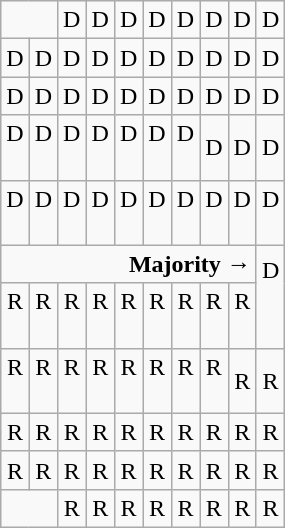<table class="wikitable" style="text-align:center">
<tr>
<td colspan=2> </td>
<td>D</td>
<td>D</td>
<td>D</td>
<td>D</td>
<td>D</td>
<td>D</td>
<td>D</td>
<td>D</td>
</tr>
<tr>
<td width=10% >D</td>
<td width=10% >D</td>
<td width=10% >D</td>
<td width=10% >D</td>
<td width=10% >D</td>
<td width=10% >D</td>
<td width=10% >D</td>
<td width=10% >D</td>
<td width=10% >D</td>
<td width=10% >D</td>
</tr>
<tr>
<td>D</td>
<td>D</td>
<td>D</td>
<td>D</td>
<td>D</td>
<td>D</td>
<td>D</td>
<td>D</td>
<td>D</td>
<td>D</td>
</tr>
<tr>
<td>D<br><br></td>
<td>D<br><br></td>
<td>D<br><br></td>
<td>D<br><br></td>
<td>D<br><br></td>
<td>D<br><br></td>
<td>D<br><br></td>
<td>D</td>
<td>D</td>
<td>D</td>
</tr>
<tr>
<td>D<br><br></td>
<td>D<br><br></td>
<td>D<br><br></td>
<td>D<br><br></td>
<td>D<br><br></td>
<td>D<br><br></td>
<td>D<br><br></td>
<td>D<br><br></td>
<td>D<br><br></td>
<td>D<br><br></td>
</tr>
<tr>
<td colspan=9 align=right><strong>Majority →</strong></td>
<td rowspan=2 >D<br><br><br></td>
</tr>
<tr>
<td>R<br><br></td>
<td>R<br><br></td>
<td>R<br><br></td>
<td>R<br><br></td>
<td>R<br><br></td>
<td>R<br><br></td>
<td>R<br><br></td>
<td>R<br><br></td>
<td>R<br><br></td>
</tr>
<tr>
<td>R<br><br></td>
<td>R<br><br></td>
<td>R<br><br></td>
<td>R<br><br></td>
<td>R<br><br></td>
<td>R<br><br></td>
<td>R<br><br></td>
<td>R<br><br></td>
<td>R</td>
<td>R</td>
</tr>
<tr>
<td>R</td>
<td>R</td>
<td>R</td>
<td>R</td>
<td>R</td>
<td>R</td>
<td>R</td>
<td>R</td>
<td>R</td>
<td>R</td>
</tr>
<tr>
<td>R</td>
<td>R</td>
<td>R</td>
<td>R</td>
<td>R</td>
<td>R</td>
<td>R</td>
<td>R</td>
<td>R</td>
<td>R</td>
</tr>
<tr>
<td colspan=2></td>
<td>R</td>
<td>R</td>
<td>R</td>
<td>R</td>
<td>R</td>
<td>R</td>
<td>R</td>
<td>R</td>
</tr>
</table>
